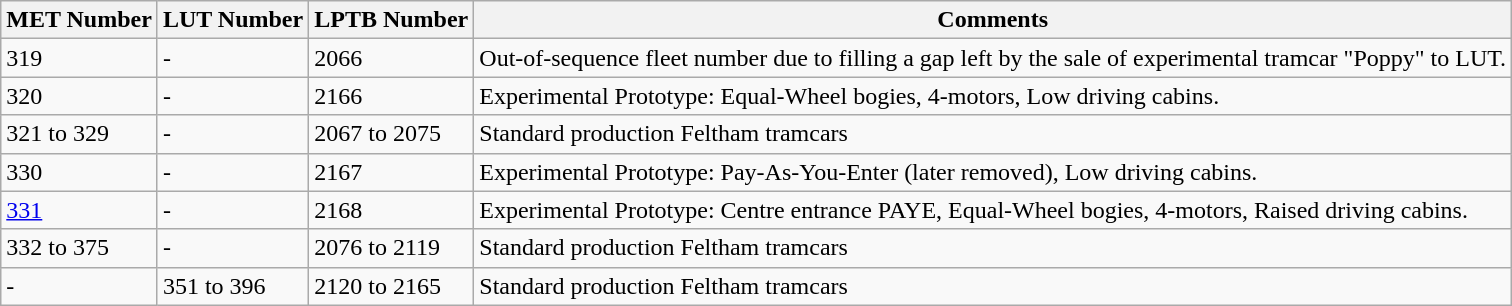<table class="wikitable mw- sortable">
<tr>
<th>MET Number</th>
<th>LUT Number</th>
<th>LPTB Number</th>
<th>Comments</th>
</tr>
<tr>
<td>319</td>
<td>-</td>
<td>2066</td>
<td>Out-of-sequence fleet number due to filling a gap left by the sale of experimental tramcar "Poppy" to LUT.</td>
</tr>
<tr>
<td>320</td>
<td>-</td>
<td>2166</td>
<td>Experimental Prototype: Equal-Wheel bogies, 4-motors, Low driving cabins.</td>
</tr>
<tr>
<td>321 to 329</td>
<td>-</td>
<td>2067 to 2075</td>
<td>Standard production Feltham tramcars</td>
</tr>
<tr>
<td>330</td>
<td>-</td>
<td>2167</td>
<td>Experimental Prototype: Pay-As-You-Enter (later removed), Low driving cabins.</td>
</tr>
<tr>
<td><a href='#'>331</a></td>
<td>-</td>
<td>2168</td>
<td>Experimental Prototype: Centre entrance PAYE, Equal-Wheel bogies, 4-motors, Raised driving cabins.</td>
</tr>
<tr>
<td>332 to 375</td>
<td>-</td>
<td>2076 to 2119</td>
<td>Standard production Feltham tramcars</td>
</tr>
<tr>
<td>-</td>
<td>351 to 396</td>
<td>2120 to 2165</td>
<td>Standard production Feltham tramcars</td>
</tr>
</table>
